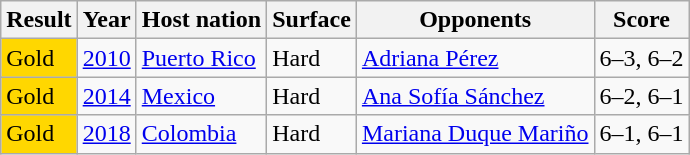<table class="sortable wikitable">
<tr>
<th>Result</th>
<th>Year</th>
<th>Host nation</th>
<th>Surface</th>
<th>Opponents</th>
<th>Score</th>
</tr>
<tr>
<td style="background:Gold">Gold</td>
<td><a href='#'>2010</a></td>
<td><a href='#'>Puerto Rico</a></td>
<td>Hard</td>
<td> <a href='#'>Adriana Pérez</a></td>
<td>6–3, 6–2</td>
</tr>
<tr>
<td style="background:Gold">Gold</td>
<td><a href='#'>2014</a></td>
<td><a href='#'>Mexico</a></td>
<td>Hard</td>
<td> <a href='#'>Ana Sofía Sánchez</a></td>
<td>6–2, 6–1</td>
</tr>
<tr>
<td style="background:Gold">Gold</td>
<td><a href='#'>2018</a></td>
<td><a href='#'>Colombia</a></td>
<td>Hard</td>
<td> <a href='#'>Mariana Duque Mariño</a></td>
<td>6–1, 6–1</td>
</tr>
</table>
